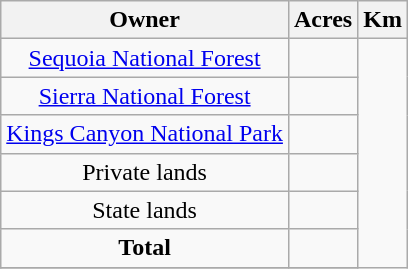<table class="wikitable sortable" style="text-align:center;">
<tr>
<th>Owner</th>
<th>Acres</th>
<th>Km</th>
</tr>
<tr>
<td><a href='#'>Sequoia National Forest</a></td>
<td></td>
</tr>
<tr>
<td><a href='#'>Sierra National Forest</a></td>
<td></td>
</tr>
<tr>
<td><a href='#'>Kings Canyon National Park</a></td>
<td></td>
</tr>
<tr>
<td>Private lands</td>
<td></td>
</tr>
<tr>
<td>State lands</td>
<td></td>
</tr>
<tr>
<td><strong>Total</strong></td>
<td></td>
</tr>
<tr>
</tr>
</table>
